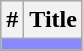<table class="wikitable plainrowheaders">
<tr bgcolor="#CCCCCC">
<th>#</th>
<th>Title</th>
</tr>
<tr>
<td colspan="7" bgcolor="#8888FF"></td>
</tr>
<tr>
</tr>
</table>
